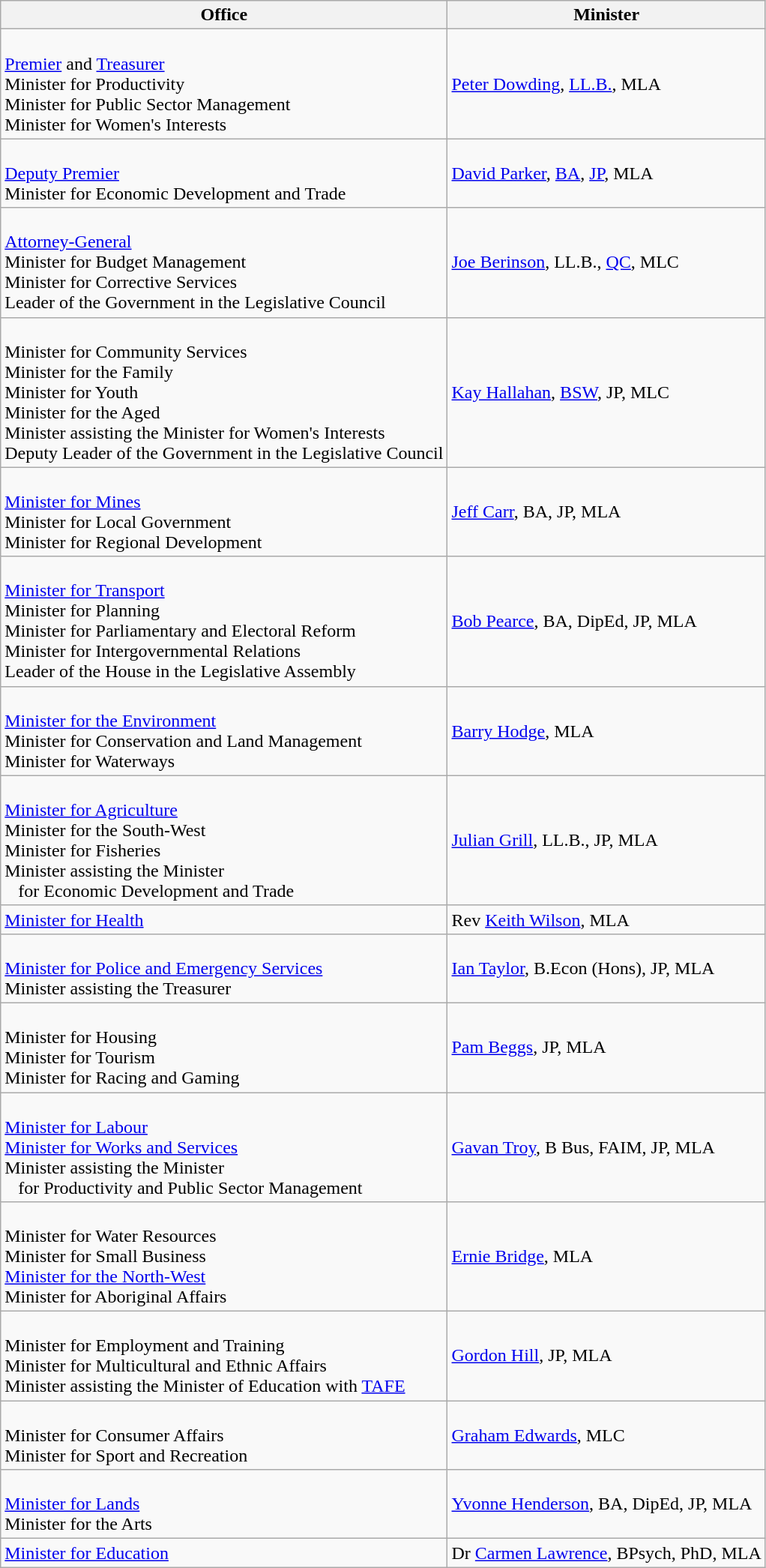<table class="wikitable">
<tr>
<th>Office</th>
<th>Minister</th>
</tr>
<tr>
<td><br><a href='#'>Premier</a> and <a href='#'>Treasurer</a><br>
Minister for Productivity<br>
Minister for Public Sector Management<br>
Minister for Women's Interests</td>
<td><a href='#'>Peter Dowding</a>, <a href='#'>LL.B.</a>, MLA</td>
</tr>
<tr>
<td><br><a href='#'>Deputy Premier</a><br>
Minister for Economic Development and Trade</td>
<td><a href='#'>David Parker</a>, <a href='#'>BA</a>, <a href='#'>JP</a>, MLA</td>
</tr>
<tr>
<td><br><a href='#'>Attorney-General</a><br>
Minister for Budget Management<br>
Minister for Corrective Services<br>
Leader of the Government in the Legislative Council</td>
<td><a href='#'>Joe Berinson</a>, LL.B., <a href='#'>QC</a>, MLC</td>
</tr>
<tr>
<td><br>Minister for Community Services<br>
Minister for the Family<br>
Minister for Youth<br>
Minister for the Aged<br>
Minister assisting the Minister for Women's Interests<br>
Deputy Leader of the Government in the Legislative Council</td>
<td><a href='#'>Kay Hallahan</a>, <a href='#'>BSW</a>, JP, MLC</td>
</tr>
<tr>
<td><br><a href='#'>Minister for Mines</a><br>
Minister for Local Government<br>
Minister for Regional Development</td>
<td><a href='#'>Jeff Carr</a>, BA, JP, MLA</td>
</tr>
<tr>
<td><br><a href='#'>Minister for Transport</a><br>
Minister for Planning<br>
Minister for Parliamentary and Electoral Reform<br>
Minister for Intergovernmental Relations<br>
Leader of the House in the Legislative Assembly</td>
<td><a href='#'>Bob Pearce</a>, BA, DipEd, JP, MLA</td>
</tr>
<tr>
<td><br><a href='#'>Minister for the Environment</a><br>
Minister for Conservation and Land Management<br>
Minister for Waterways</td>
<td><a href='#'>Barry Hodge</a>, MLA </td>
</tr>
<tr>
<td><br><a href='#'>Minister for Agriculture</a><br>
Minister for the South-West<br>
Minister for Fisheries<br>
Minister assisting the Minister<br>   for Economic Development and Trade </td>
<td><a href='#'>Julian Grill</a>, LL.B., JP, MLA</td>
</tr>
<tr>
<td><a href='#'>Minister for Health</a></td>
<td>Rev <a href='#'>Keith Wilson</a>, MLA</td>
</tr>
<tr>
<td><br><a href='#'>Minister for Police and Emergency Services</a><br>
Minister assisting the Treasurer</td>
<td><a href='#'>Ian Taylor</a>, B.Econ (Hons), JP, MLA</td>
</tr>
<tr>
<td><br>Minister for Housing<br>
Minister for Tourism<br>
Minister for Racing and Gaming</td>
<td><a href='#'>Pam Beggs</a>, JP, MLA</td>
</tr>
<tr>
<td><br><a href='#'>Minister for Labour</a><br>
<a href='#'>Minister for Works and Services</a><br>
Minister assisting the Minister<br>   for Productivity and Public Sector Management</td>
<td><a href='#'>Gavan Troy</a>, B Bus, FAIM, JP, MLA</td>
</tr>
<tr>
<td><br>Minister for Water Resources<br>
Minister for Small Business<br>
<a href='#'>Minister for the North-West</a><br>
Minister for Aboriginal Affairs</td>
<td><a href='#'>Ernie Bridge</a>, MLA</td>
</tr>
<tr>
<td><br>Minister for Employment and Training<br>
Minister for Multicultural and Ethnic Affairs<br>
Minister assisting the Minister of Education with <a href='#'>TAFE</a></td>
<td><a href='#'>Gordon Hill</a>, JP, MLA</td>
</tr>
<tr>
<td><br>Minister for Consumer Affairs<br>
Minister for Sport and Recreation</td>
<td><a href='#'>Graham Edwards</a>, MLC</td>
</tr>
<tr>
<td><br><a href='#'>Minister for Lands</a><br>
Minister for the Arts</td>
<td><a href='#'>Yvonne Henderson</a>, BA, DipEd, JP, MLA</td>
</tr>
<tr>
<td><a href='#'>Minister for Education</a></td>
<td>Dr <a href='#'>Carmen Lawrence</a>, BPsych, PhD, MLA</td>
</tr>
</table>
